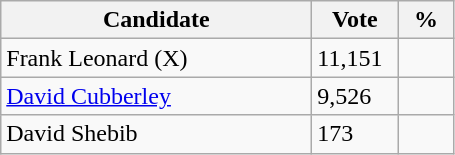<table class="wikitable">
<tr>
<th bgcolor="#DDDDFF" width="200px">Candidate</th>
<th bgcolor="#DDDDFF" width="50px">Vote</th>
<th bgcolor="#DDDDFF" width="30px">%</th>
</tr>
<tr>
<td>Frank Leonard (X)</td>
<td>11,151</td>
<td></td>
</tr>
<tr>
<td><a href='#'>David Cubberley</a></td>
<td>9,526</td>
<td></td>
</tr>
<tr>
<td>David Shebib</td>
<td>173</td>
<td></td>
</tr>
</table>
